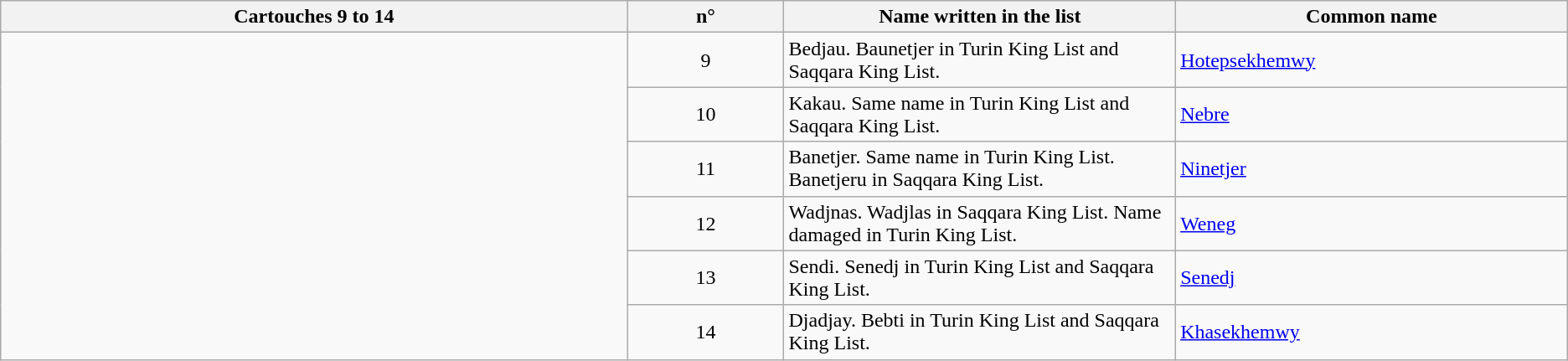<table class="wikitable">
<tr>
<th width = "40%">Cartouches 9 to 14</th>
<th width = "10%">n°</th>
<th width = "25%">Name written in the list</th>
<th width = "25%">Common name</th>
</tr>
<tr>
<td rowspan = "6"></td>
<td align = "center">9</td>
<td>Bedjau. Baunetjer in Turin King List and Saqqara King List.</td>
<td><a href='#'>Hotepsekhemwy</a></td>
</tr>
<tr>
<td align = "center">10</td>
<td>Kakau. Same name in Turin King List and Saqqara King List.</td>
<td><a href='#'>Nebre</a></td>
</tr>
<tr>
<td align = "center">11</td>
<td>Banetjer. Same name in Turin King List. Banetjeru in Saqqara King List.</td>
<td><a href='#'>Ninetjer</a></td>
</tr>
<tr>
<td align = "center">12</td>
<td>Wadjnas. Wadjlas in Saqqara King List. Name damaged in Turin King List.</td>
<td><a href='#'>Weneg</a></td>
</tr>
<tr>
<td align = "center">13</td>
<td>Sendi. Senedj in Turin King List and Saqqara King List.</td>
<td><a href='#'>Senedj</a></td>
</tr>
<tr>
<td align = "center">14</td>
<td>Djadjay. Bebti in Turin King List and Saqqara King List.</td>
<td><a href='#'>Khasekhemwy</a></td>
</tr>
</table>
